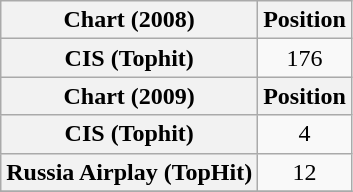<table class="wikitable plainrowheaders" style="text-align:center;">
<tr>
<th scope="col">Chart (2008)</th>
<th scope="col">Position</th>
</tr>
<tr>
<th scope="row">CIS (Tophit)</th>
<td>176</td>
</tr>
<tr>
<th scope="col">Chart (2009)</th>
<th scope="col">Position</th>
</tr>
<tr>
<th scope="row">CIS (Tophit)</th>
<td>4</td>
</tr>
<tr>
<th scope="row">Russia Airplay (TopHit)</th>
<td>12</td>
</tr>
<tr>
</tr>
</table>
